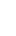<table border=0 style="background: white; margin-left: auto; margin-right: auto;">
<tr>
<td><br></td>
<td><br></td>
</tr>
</table>
